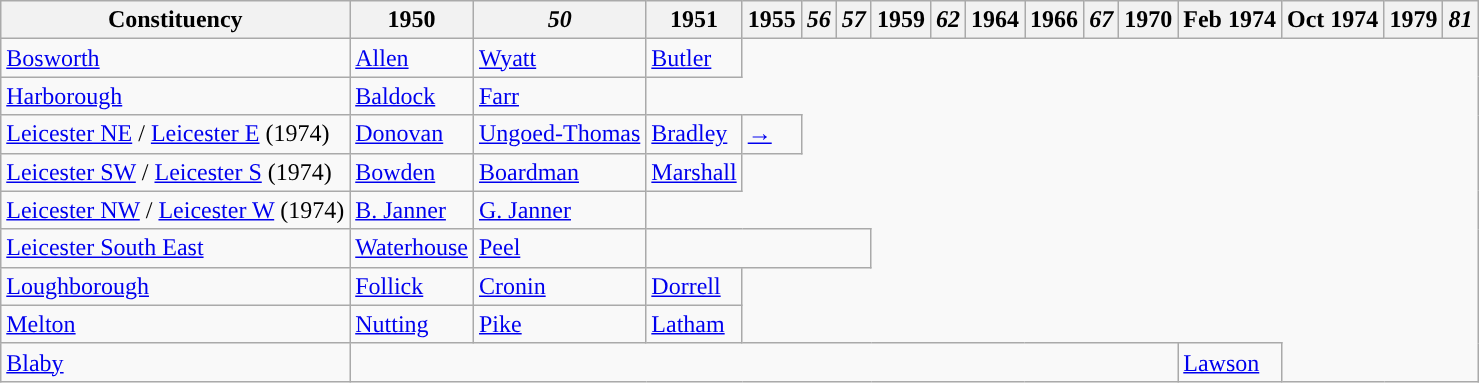<table class="wikitable">
<tr>
<th>Constituency</th>
<th>1950</th>
<th><em>50</em></th>
<th>1951</th>
<th>1955</th>
<th><em>56</em></th>
<th><em>57</em></th>
<th>1959</th>
<th><em>62</em></th>
<th>1964</th>
<th>1966</th>
<th><em>67</em></th>
<th>1970</th>
<th>Feb 1974</th>
<th>Oct 1974</th>
<th>1979</th>
<th><em>81</em></th>
</tr>
<tr>
<td><a href='#'>Bosworth</a></td>
<td><a href='#'>Allen</a></td>
<td><a href='#'>Wyatt</a></td>
<td><a href='#'>Butler</a></td>
</tr>
<tr>
<td><a href='#'>Harborough</a></td>
<td><a href='#'>Baldock</a></td>
<td><a href='#'>Farr</a></td>
</tr>
<tr>
<td><a href='#'>Leicester NE</a> / <a href='#'>Leicester E</a> (1974)</td>
<td><a href='#'>Donovan</a></td>
<td><a href='#'>Ungoed-Thomas</a></td>
<td><a href='#'>Bradley</a></td>
<td><a href='#'>→</a></td>
</tr>
<tr>
<td><a href='#'>Leicester SW</a> / <a href='#'>Leicester S</a> (1974)</td>
<td><a href='#'>Bowden</a></td>
<td><a href='#'>Boardman</a></td>
<td><a href='#'>Marshall</a></td>
</tr>
<tr>
<td><a href='#'>Leicester NW</a> / <a href='#'>Leicester W</a> (1974)</td>
<td><a href='#'>B. Janner</a></td>
<td><a href='#'>G. Janner</a></td>
</tr>
<tr>
<td><a href='#'>Leicester South East</a></td>
<td><a href='#'>Waterhouse</a></td>
<td><a href='#'>Peel</a></td>
<td colspan="4"></td>
</tr>
<tr>
<td><a href='#'>Loughborough</a></td>
<td><a href='#'>Follick</a></td>
<td><a href='#'>Cronin</a></td>
<td><a href='#'>Dorrell</a></td>
</tr>
<tr>
<td><a href='#'>Melton</a></td>
<td><a href='#'>Nutting</a></td>
<td><a href='#'>Pike</a></td>
<td><a href='#'>Latham</a></td>
</tr>
<tr>
<td><a href='#'>Blaby</a></td>
<td colspan="12"></td>
<td><a href='#'>Lawson</a></td>
</tr>
</table>
